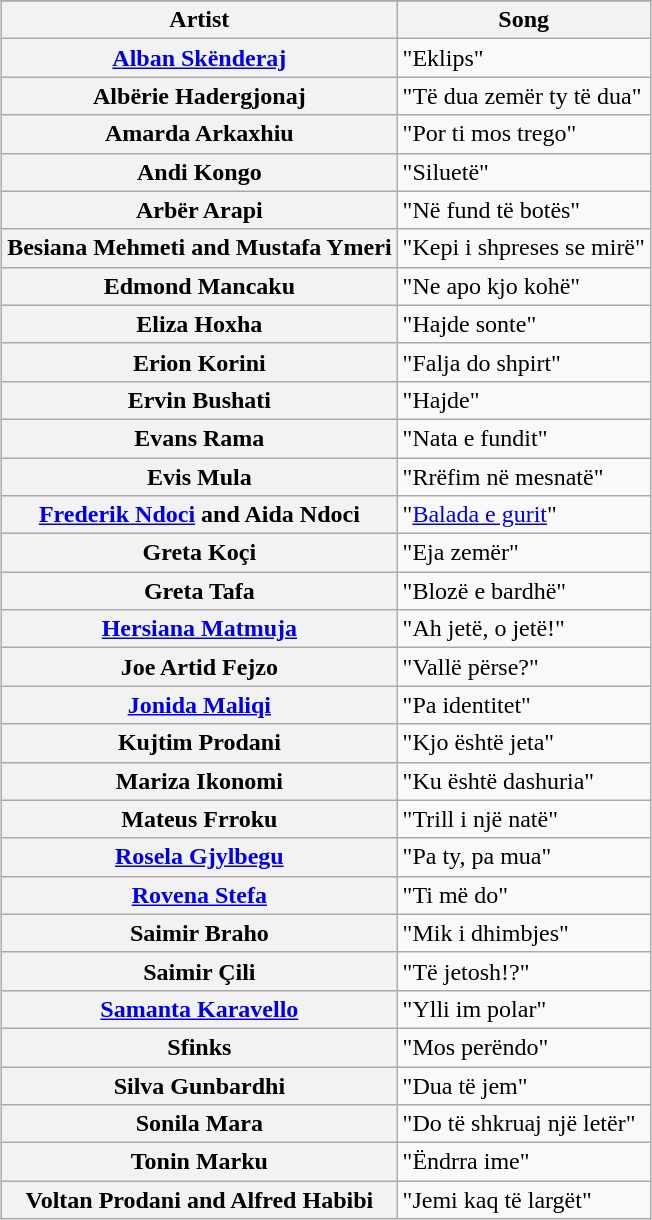<table class="wikitable sortable plainrowheaders" style="margin: 1em auto 1em auto">
<tr>
</tr>
<tr>
<th scope="col">Artist</th>
<th scope="col">Song</th>
</tr>
<tr>
<th scope="row"><a href='#'>Alban Skënderaj</a></th>
<td>"Eklips"</td>
</tr>
<tr>
<th scope="row">Albërie Hadergjonaj</th>
<td>"Të dua zemër ty të dua"</td>
</tr>
<tr>
<th scope="row">Amarda Arkaxhiu</th>
<td>"Por ti mos trego"</td>
</tr>
<tr>
<th scope="row">Andi Kongo</th>
<td>"Siluetë"</td>
</tr>
<tr>
<th scope="row">Arbër Arapi</th>
<td>"Në fund të botës"</td>
</tr>
<tr>
<th scope="row">Besiana Mehmeti and Mustafa Ymeri</th>
<td>"Kepi i shpreses se mirë"</td>
</tr>
<tr>
<th scope="row">Edmond Mancaku</th>
<td>"Ne apo kjo kohë"</td>
</tr>
<tr>
<th scope="row">Eliza Hoxha</th>
<td>"Hajde sonte"</td>
</tr>
<tr>
<th scope="row">Erion Korini</th>
<td>"Falja do shpirt"</td>
</tr>
<tr>
<th scope="row">Ervin Bushati</th>
<td>"Hajde"</td>
</tr>
<tr>
<th scope="row">Evans Rama</th>
<td>"Nata e fundit"</td>
</tr>
<tr>
<th scope="row">Evis Mula</th>
<td>"Rrëfim në mesnatë"</td>
</tr>
<tr>
<th scope="row"><a href='#'>Frederik Ndoci</a> and Aida Ndoci</th>
<td>"<a href='#'>Balada e gurit</a>"</td>
</tr>
<tr>
<th scope="row">Greta Koçi</th>
<td>"Eja zemër"</td>
</tr>
<tr>
<th scope="row">Greta Tafa</th>
<td>"Blozë e bardhë"</td>
</tr>
<tr>
<th scope="row"><a href='#'>Hersiana Matmuja</a></th>
<td>"Ah jetë, o jetë!"</td>
</tr>
<tr>
<th scope="row">Joe Artid Fejzo</th>
<td>"Vallë përse?"</td>
</tr>
<tr>
<th scope="row"><a href='#'>Jonida Maliqi</a></th>
<td>"Pa identitet"</td>
</tr>
<tr>
<th scope="row">Kujtim Prodani</th>
<td>"Kjo është jeta"</td>
</tr>
<tr>
<th scope="row">Mariza Ikonomi</th>
<td>"Ku është dashuria"</td>
</tr>
<tr>
<th scope="row">Mateus Frroku</th>
<td>"Trill i një natë"</td>
</tr>
<tr>
<th scope="row"><a href='#'>Rosela Gjylbegu</a></th>
<td>"Pa ty, pa mua"</td>
</tr>
<tr>
<th scope="row"><a href='#'>Rovena Stefa</a></th>
<td>"Ti më do"</td>
</tr>
<tr>
<th scope="row">Saimir Braho</th>
<td>"Mik i dhimbjes"</td>
</tr>
<tr>
<th scope="row">Saimir Çili</th>
<td>"Të jetosh!?"</td>
</tr>
<tr>
<th scope="row"><a href='#'>Samanta Karavello</a></th>
<td>"Ylli im polar"</td>
</tr>
<tr>
<th scope="row">Sfinks</th>
<td>"Mos perëndo"</td>
</tr>
<tr>
<th scope="row">Silva Gunbardhi</th>
<td>"Dua të jem"</td>
</tr>
<tr>
<th scope="row">Sonila Mara</th>
<td>"Do të shkruaj një letër"</td>
</tr>
<tr>
<th scope="row">Tonin Marku</th>
<td>"Ëndrra ime"</td>
</tr>
<tr>
<th scope="row">Voltan Prodani and Alfred Habibi</th>
<td>"Jemi kaq të largët"</td>
</tr>
</table>
